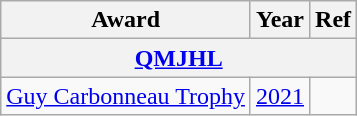<table class="wikitable">
<tr>
<th>Award</th>
<th>Year</th>
<th>Ref</th>
</tr>
<tr>
<th colspan="3"><a href='#'>QMJHL</a></th>
</tr>
<tr>
<td><a href='#'>Guy Carbonneau Trophy</a></td>
<td><a href='#'>2021</a></td>
<td></td>
</tr>
</table>
